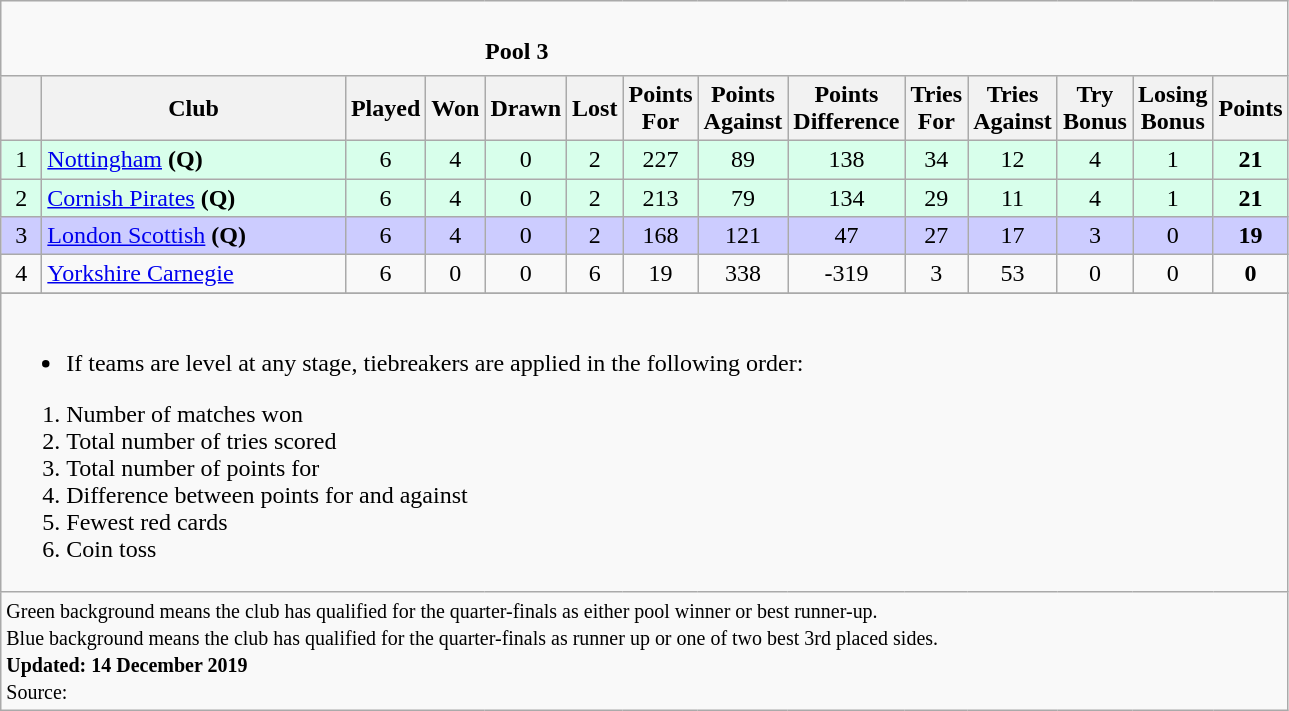<table class="wikitable" style="text-align: center;">
<tr>
<td colspan="15" cellpadding="0" cellspacing="0"><br><table border="0" width="80%" cellpadding="0" cellspacing="0">
<tr>
<td width=20% style="border:0px"></td>
<td style="border:0px"><strong>Pool 3</strong></td>
<td width=20% style="border:0px" align=right></td>
</tr>
</table>
</td>
</tr>
<tr>
<th bgcolor="#efefef" width="20"></th>
<th bgcolor="#efefef" width="195">Club</th>
<th bgcolor="#efefef" width="20">Played</th>
<th bgcolor="#efefef" width="20">Won</th>
<th bgcolor="#efefef" width="20">Drawn</th>
<th bgcolor="#efefef" width="20">Lost</th>
<th bgcolor="#efefef" width="20">Points For</th>
<th bgcolor="#efefef" width="20">Points Against</th>
<th bgcolor="#efefef" width="20">Points Difference</th>
<th bgcolor="#efefef" width="20">Tries For</th>
<th bgcolor="#efefef" width="20">Tries Against</th>
<th bgcolor="#efefef" width="20">Try Bonus</th>
<th bgcolor="#efefef" width="20">Losing Bonus</th>
<th bgcolor="#efefef" width="20">Points</th>
</tr>
<tr bgcolor=#d8ffeb align=center>
<td>1</td>
<td style="text-align:left;"><a href='#'>Nottingham</a> <strong>(Q)</strong></td>
<td>6</td>
<td>4</td>
<td>0</td>
<td>2</td>
<td>227</td>
<td>89</td>
<td>138</td>
<td>34</td>
<td>12</td>
<td>4</td>
<td>1</td>
<td><strong>21</strong></td>
</tr>
<tr bgcolor=#d8ffeb align=center>
<td>2</td>
<td style="text-align:left;"><a href='#'>Cornish Pirates</a> <strong>(Q)</strong></td>
<td>6</td>
<td>4</td>
<td>0</td>
<td>2</td>
<td>213</td>
<td>79</td>
<td>134</td>
<td>29</td>
<td>11</td>
<td>4</td>
<td>1</td>
<td><strong>21</strong></td>
</tr>
<tr bgcolor=#ccccff align=center>
<td>3</td>
<td style="text-align:left;"><a href='#'>London Scottish</a> <strong>(Q)</strong></td>
<td>6</td>
<td>4</td>
<td>0</td>
<td>2</td>
<td>168</td>
<td>121</td>
<td>47</td>
<td>27</td>
<td>17</td>
<td>3</td>
<td>0</td>
<td><strong>19</strong></td>
</tr>
<tr>
<td>4</td>
<td style="text-align:left;"><a href='#'>Yorkshire Carnegie</a></td>
<td>6</td>
<td>0</td>
<td>0</td>
<td>6</td>
<td>19</td>
<td>338</td>
<td>-319</td>
<td>3</td>
<td>53</td>
<td>0</td>
<td>0</td>
<td><strong>0</strong></td>
</tr>
<tr>
</tr>
<tr | style="text-align:left;" |>
<td colspan="15"><br><ul><li>If teams are level at any stage, tiebreakers are applied in the following order:</li></ul><ol><li>Number of matches won</li><li>Total number of tries scored</li><li>Total number of points for</li><li>Difference between points for and against</li><li>Fewest red cards</li><li>Coin toss</li></ol></td>
</tr>
<tr | style="text-align:left;" |>
<td colspan="15" style="border:0px"><small><span>Green background</span> means the club has qualified for the quarter-finals as either pool winner or best runner-up.<br><span>Blue background</span> means the club has qualified for the quarter-finals as runner up or one of two best 3rd placed sides.<br><strong>Updated: 14 December 2019</strong><br>Source: </small></td>
</tr>
</table>
